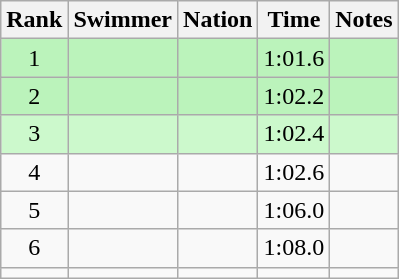<table class="wikitable sortable" style="text-align:center">
<tr>
<th>Rank</th>
<th>Swimmer</th>
<th>Nation</th>
<th>Time</th>
<th>Notes</th>
</tr>
<tr bgcolor=bbf3bb>
<td>1</td>
<td align=left></td>
<td align=left></td>
<td>1:01.6</td>
<td></td>
</tr>
<tr bgcolor=bbf3bb>
<td>2</td>
<td align=left></td>
<td align=left></td>
<td>1:02.2</td>
<td></td>
</tr>
<tr bgcolor=ccf9cc>
<td>3</td>
<td align=left></td>
<td align=left></td>
<td>1:02.4</td>
<td></td>
</tr>
<tr>
<td>4</td>
<td align=left></td>
<td align=left></td>
<td>1:02.6</td>
<td></td>
</tr>
<tr>
<td>5</td>
<td align=left></td>
<td align=left></td>
<td>1:06.0</td>
<td></td>
</tr>
<tr>
<td>6</td>
<td align=left></td>
<td align=left></td>
<td>1:08.0</td>
<td></td>
</tr>
<tr>
<td></td>
<td align=left></td>
<td align=left></td>
<td></td>
<td></td>
</tr>
</table>
